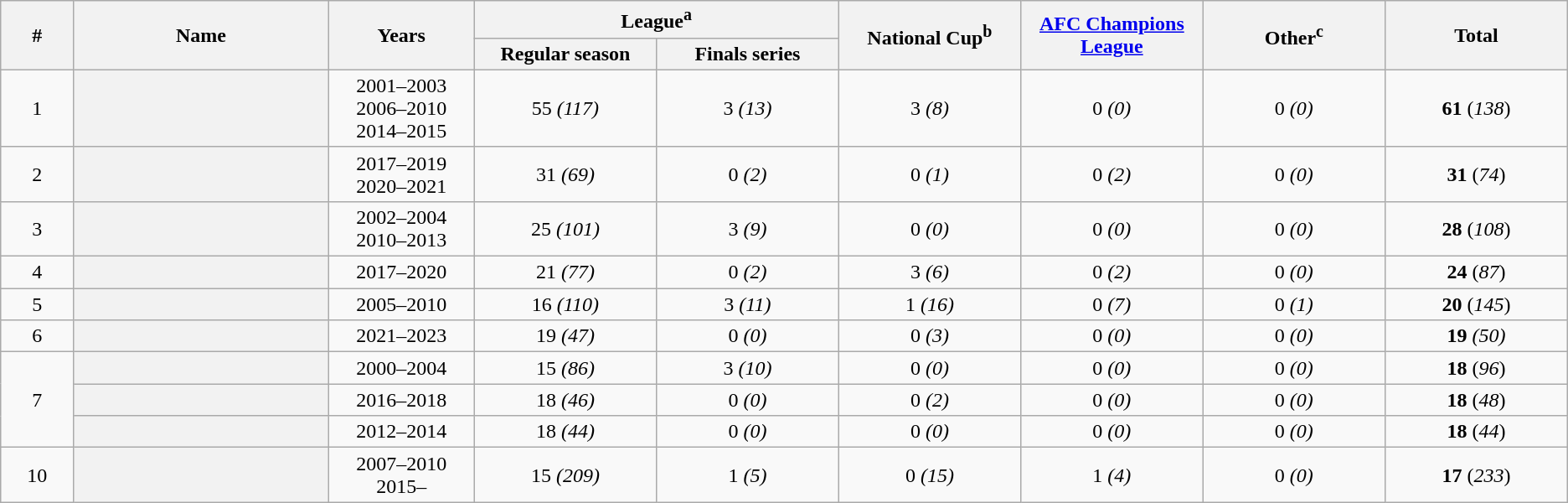<table class="sortable wikitable plainrowheaders"  style="text-align: center;">
<tr>
<th rowspan="2" scope="col" style="width:4%;">#</th>
<th rowspan="2" scope="col" style="width:14%;">Name</th>
<th rowspan="2" scope="col" style="width:8%;">Years</th>
<th colspan="2" scope="col" style="width:10%;">League<sup>a</sup></th>
<th rowspan="2" scope="col" style="width:10%;">National Cup<sup>b</sup></th>
<th rowspan="2" scope="col" style="width:10%;"><a href='#'>AFC Champions League</a></th>
<th rowspan="2" scope="col" style="width:10%;">Other<sup>c</sup></th>
<th rowspan="2" scope="col" style="width:10%;">Total</th>
</tr>
<tr>
<th scope="col" style="width:10%;">Regular season</th>
<th scope="col" style="width:10%;">Finals series</th>
</tr>
<tr>
<td>1</td>
<th scope="row"> </th>
<td>2001–2003<br>2006–2010<br>2014–2015</td>
<td>55 <em>(117)</em></td>
<td>3 <em>(13)</em></td>
<td>3 <em>(8)</em></td>
<td>0 <em>(0)</em></td>
<td>0 <em>(0)</em></td>
<td><strong>61</strong> (<em>138</em>)</td>
</tr>
<tr>
<td>2</td>
<th scope="row"> </th>
<td>2017–2019<br>2020–2021</td>
<td>31 <em>(69)</em></td>
<td>0 <em>(2)</em></td>
<td>0 <em>(1)</em></td>
<td>0 <em>(2)</em></td>
<td>0 <em>(0)</em></td>
<td><strong>31</strong> (<em>74</em>)</td>
</tr>
<tr>
<td>3</td>
<th scope="row"> </th>
<td>2002–2004<br>2010–2013</td>
<td>25 <em>(101)</em></td>
<td>3 <em>(9)</em></td>
<td>0 <em>(0)</em></td>
<td>0 <em>(0)</em></td>
<td>0 <em>(0)</em></td>
<td><strong>28</strong> (<em>108</em>)</td>
</tr>
<tr>
<td>4</td>
<th scope="row"> </th>
<td>2017–2020</td>
<td>21 <em>(77)</em></td>
<td>0 <em>(2)</em></td>
<td>3 <em>(6)</em></td>
<td>0 <em>(2)</em></td>
<td>0 <em>(0)</em></td>
<td><strong>24</strong> (<em>87</em>)</td>
</tr>
<tr>
<td>5</td>
<th scope="row"> </th>
<td>2005–2010</td>
<td>16 <em>(110)</em></td>
<td>3 <em>(11)</em></td>
<td>1 <em>(16)</em></td>
<td>0 <em>(7)</em></td>
<td>0 <em>(1)</em></td>
<td><strong>20</strong> (<em>145</em>)</td>
</tr>
<tr>
<td>6</td>
<th scope="row"> </th>
<td>2021–2023</td>
<td>19 <em>(47)</em></td>
<td>0 <em>(0)</em></td>
<td>0 <em>(3)</em></td>
<td>0 <em>(0)</em></td>
<td>0 <em>(0)</em></td>
<td><strong>19</strong> <em>(50)</em></td>
</tr>
<tr>
<td rowspan="3">7</td>
<th scope="row"> </th>
<td>2000–2004</td>
<td>15 <em>(86)</em></td>
<td>3 <em>(10)</em></td>
<td>0 <em>(0)</em></td>
<td>0 <em>(0)</em></td>
<td>0 <em>(0)</em></td>
<td><strong>18</strong> (<em>96</em>)</td>
</tr>
<tr>
<th scope="row"> </th>
<td>2016–2018</td>
<td>18 <em>(46)</em></td>
<td>0 <em>(0)</em></td>
<td>0 <em>(2)</em></td>
<td>0 <em>(0)</em></td>
<td>0 <em>(0)</em></td>
<td><strong>18</strong> (<em>48</em>)</td>
</tr>
<tr>
<th scope="row"> </th>
<td>2012–2014</td>
<td>18 <em>(44)</em></td>
<td>0 <em>(0)</em></td>
<td>0 <em>(0)</em></td>
<td>0 <em>(0)</em></td>
<td>0 <em>(0)</em></td>
<td><strong>18</strong> (<em>44</em>)</td>
</tr>
<tr>
<td>10</td>
<th scope="row"> <strong></strong></th>
<td>2007–2010<br>2015–</td>
<td>15 <em>(209)</em></td>
<td>1 <em>(5)</em></td>
<td>0 <em>(15)</em></td>
<td>1 <em>(4)</em></td>
<td>0 <em>(0)</em></td>
<td><strong>17</strong> (<em>233</em>)</td>
</tr>
</table>
